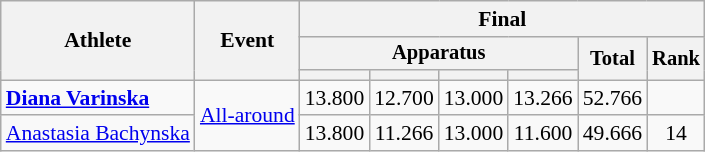<table class="wikitable" style="font-size:90%">
<tr>
<th rowspan=3>Athlete</th>
<th rowspan=3>Event</th>
<th colspan=6>Final</th>
</tr>
<tr style="font-size:95%">
<th colspan=4>Apparatus</th>
<th rowspan=2>Total</th>
<th rowspan=2>Rank</th>
</tr>
<tr style="font-size:95%">
<th></th>
<th></th>
<th></th>
<th></th>
</tr>
<tr align=center>
<td align=left><strong><a href='#'>Diana Varinska</a></strong></td>
<td align=left rowspan="2"><a href='#'>All-around</a></td>
<td>13.800</td>
<td>12.700</td>
<td>13.000</td>
<td>13.266</td>
<td>52.766</td>
<td></td>
</tr>
<tr align=center>
<td align=left><a href='#'>Anastasia Bachynska</a></td>
<td>13.800</td>
<td>11.266</td>
<td>13.000</td>
<td>11.600</td>
<td>49.666</td>
<td>14</td>
</tr>
</table>
